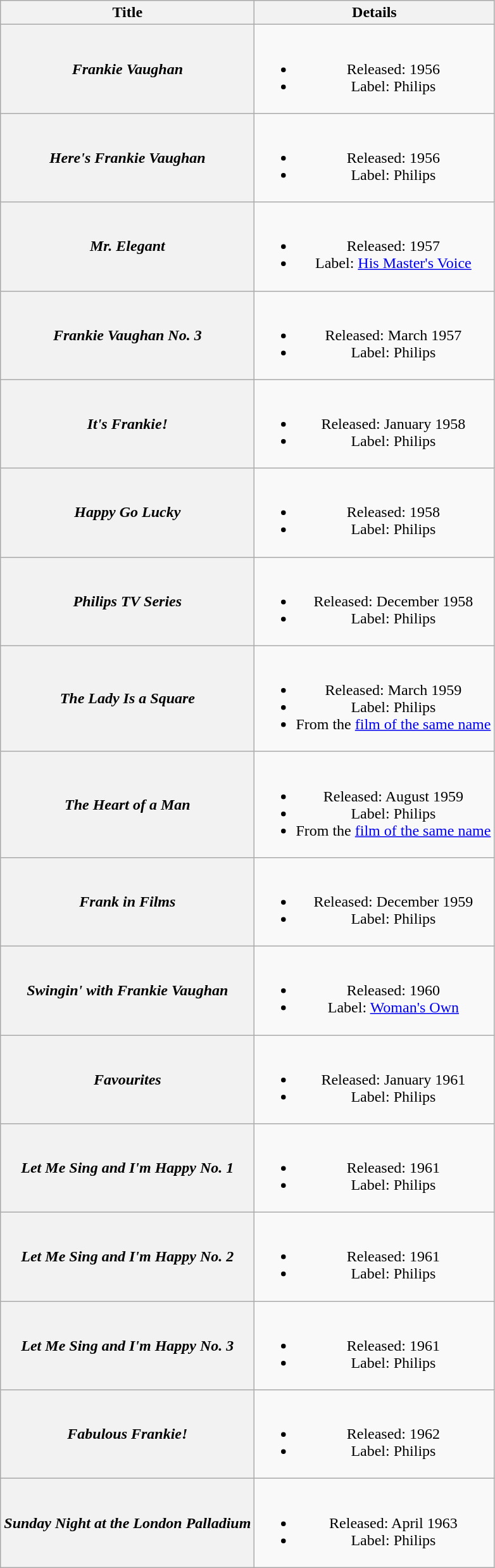<table class="wikitable plainrowheaders" style="text-align:center;">
<tr>
<th scope="col">Title</th>
<th scope="col">Details</th>
</tr>
<tr>
<th scope="row"><em>Frankie Vaughan</em></th>
<td><br><ul><li>Released: 1956</li><li>Label: Philips</li></ul></td>
</tr>
<tr>
<th scope="row"><em>Here's Frankie Vaughan</em></th>
<td><br><ul><li>Released: 1956</li><li>Label: Philips</li></ul></td>
</tr>
<tr>
<th scope="row"><em>Mr. Elegant</em></th>
<td><br><ul><li>Released: 1957</li><li>Label: <a href='#'>His Master's Voice</a></li></ul></td>
</tr>
<tr>
<th scope="row"><em>Frankie Vaughan No. 3</em></th>
<td><br><ul><li>Released: March 1957</li><li>Label: Philips</li></ul></td>
</tr>
<tr>
<th scope="row"><em>It's Frankie!</em></th>
<td><br><ul><li>Released: January 1958</li><li>Label: Philips</li></ul></td>
</tr>
<tr>
<th scope="row"><em>Happy Go Lucky</em></th>
<td><br><ul><li>Released: 1958</li><li>Label: Philips</li></ul></td>
</tr>
<tr>
<th scope="row"><em>Philips TV Series</em></th>
<td><br><ul><li>Released: December 1958</li><li>Label: Philips</li></ul></td>
</tr>
<tr>
<th scope="row"><em>The Lady Is a Square</em></th>
<td><br><ul><li>Released: March 1959</li><li>Label: Philips</li><li>From the <a href='#'>film of the same name</a></li></ul></td>
</tr>
<tr>
<th scope="row"><em>The Heart of a Man</em></th>
<td><br><ul><li>Released: August 1959</li><li>Label: Philips</li><li>From the <a href='#'>film of the same name</a></li></ul></td>
</tr>
<tr>
<th scope="row"><em>Frank in Films</em></th>
<td><br><ul><li>Released: December 1959</li><li>Label: Philips</li></ul></td>
</tr>
<tr>
<th scope="row"><em>Swingin' with Frankie Vaughan</em></th>
<td><br><ul><li>Released: 1960</li><li>Label: <a href='#'>Woman's Own</a></li></ul></td>
</tr>
<tr>
<th scope="row"><em>Favourites</em></th>
<td><br><ul><li>Released: January 1961</li><li>Label: Philips</li></ul></td>
</tr>
<tr>
<th scope="row"><em>Let Me Sing and I'm Happy No. 1</em></th>
<td><br><ul><li>Released: 1961</li><li>Label: Philips</li></ul></td>
</tr>
<tr>
<th scope="row"><em>Let Me Sing and I'm Happy No. 2</em></th>
<td><br><ul><li>Released: 1961</li><li>Label: Philips</li></ul></td>
</tr>
<tr>
<th scope="row"><em>Let Me Sing and I'm Happy No. 3</em></th>
<td><br><ul><li>Released: 1961</li><li>Label: Philips</li></ul></td>
</tr>
<tr>
<th scope="row"><em>Fabulous Frankie!</em></th>
<td><br><ul><li>Released: 1962</li><li>Label: Philips</li></ul></td>
</tr>
<tr>
<th scope="row"><em>Sunday Night at the London Palladium</em></th>
<td><br><ul><li>Released: April 1963</li><li>Label: Philips</li></ul></td>
</tr>
</table>
